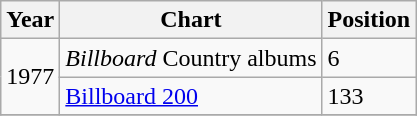<table class="wikitable">
<tr>
<th>Year</th>
<th>Chart</th>
<th>Position</th>
</tr>
<tr>
<td rowspan=2>1977</td>
<td><em>Billboard</em> Country albums</td>
<td>6</td>
</tr>
<tr>
<td><a href='#'>Billboard 200</a></td>
<td>133</td>
</tr>
<tr>
</tr>
</table>
